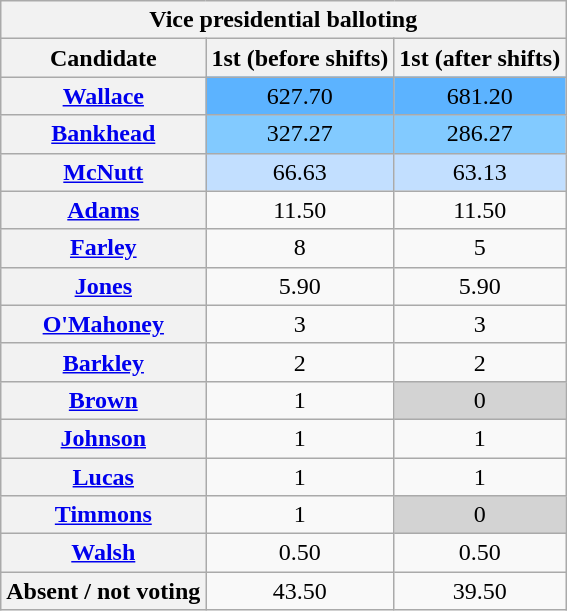<table class="wikitable sortable" style="text-align:center">
<tr>
<th colspan="3"><strong>Vice presidential balloting</strong></th>
</tr>
<tr>
<th>Candidate</th>
<th>1st (before shifts)</th>
<th>1st (after shifts)</th>
</tr>
<tr>
<th><a href='#'>Wallace</a></th>
<td style="background:#5cb3ff">627.70</td>
<td style="background:#5cb3ff">681.20</td>
</tr>
<tr>
<th><a href='#'>Bankhead</a></th>
<td style="background:#82caff">327.27</td>
<td style="background:#82caff">286.27</td>
</tr>
<tr>
<th><a href='#'>McNutt</a></th>
<td style="background:#c2dfff">66.63</td>
<td style="background:#c2dfff">63.13</td>
</tr>
<tr>
<th><a href='#'>Adams</a></th>
<td>11.50</td>
<td>11.50</td>
</tr>
<tr>
<th><a href='#'>Farley</a></th>
<td>8</td>
<td>5</td>
</tr>
<tr>
<th><a href='#'>Jones</a></th>
<td>5.90</td>
<td>5.90</td>
</tr>
<tr>
<th><a href='#'>O'Mahoney</a></th>
<td>3</td>
<td>3</td>
</tr>
<tr>
<th><a href='#'>Barkley</a></th>
<td>2</td>
<td>2</td>
</tr>
<tr>
<th><a href='#'>Brown</a></th>
<td>1</td>
<td style="background:#d3d3d3">0</td>
</tr>
<tr>
<th><a href='#'>Johnson</a></th>
<td>1</td>
<td>1</td>
</tr>
<tr>
<th><a href='#'>Lucas</a></th>
<td>1</td>
<td>1</td>
</tr>
<tr>
<th><a href='#'>Timmons</a></th>
<td>1</td>
<td style="background:#d3d3d3">0</td>
</tr>
<tr>
<th><a href='#'>Walsh</a></th>
<td>0.50</td>
<td>0.50</td>
</tr>
<tr>
<th>Absent / not voting</th>
<td>43.50</td>
<td>39.50</td>
</tr>
</table>
